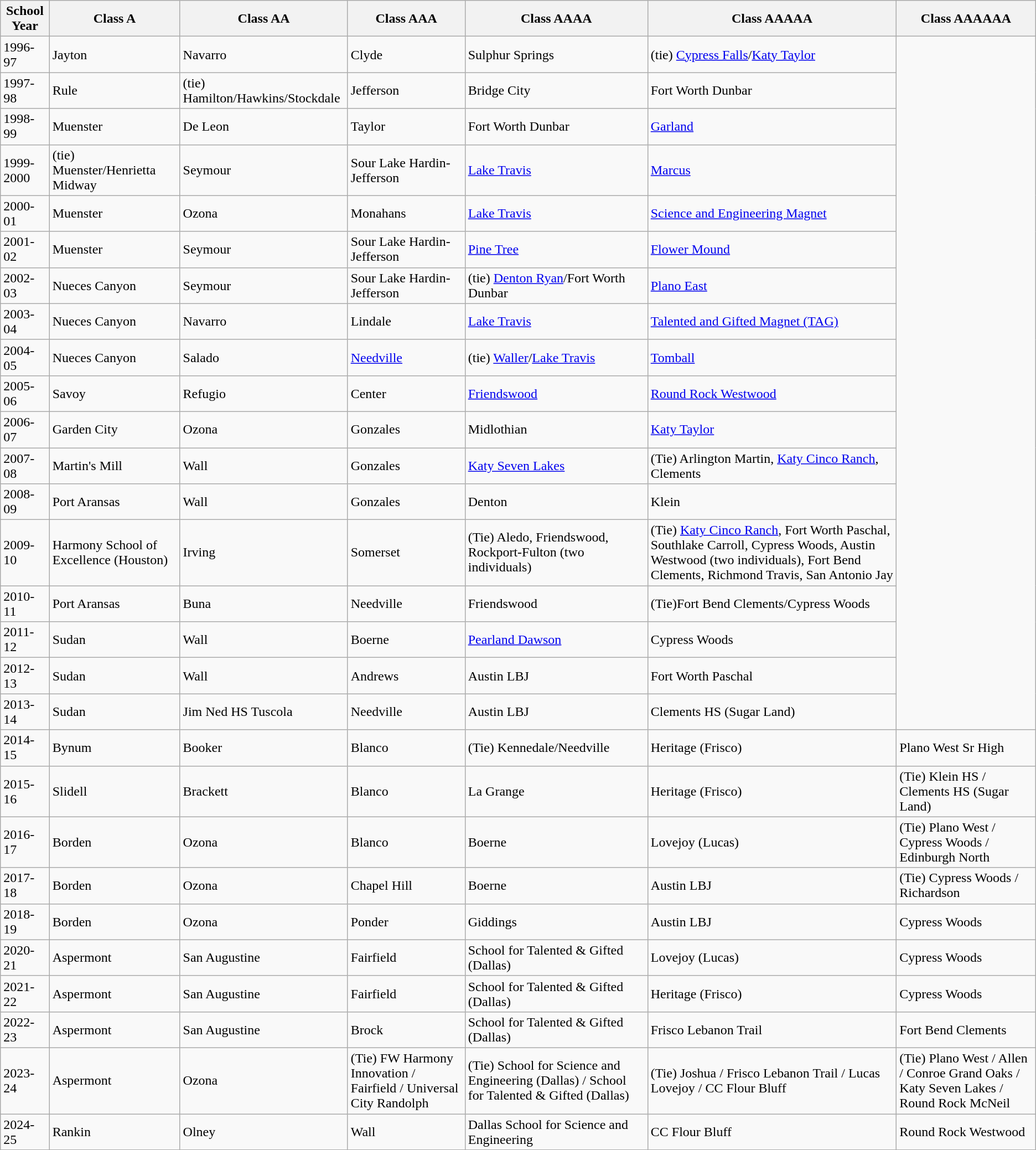<table class="wikitable sortable">
<tr>
<th>School Year</th>
<th>Class A</th>
<th>Class AA</th>
<th>Class AAA</th>
<th>Class AAAA</th>
<th>Class AAAAA</th>
<th>Class AAAAAA</th>
</tr>
<tr>
<td>1996-97</td>
<td>Jayton</td>
<td>Navarro</td>
<td>Clyde</td>
<td>Sulphur Springs</td>
<td>(tie) <a href='#'>Cypress Falls</a>/<a href='#'>Katy Taylor</a></td>
</tr>
<tr>
<td>1997-98</td>
<td>Rule</td>
<td>(tie) Hamilton/Hawkins/Stockdale</td>
<td>Jefferson</td>
<td>Bridge City</td>
<td>Fort Worth Dunbar</td>
</tr>
<tr>
<td>1998-99</td>
<td>Muenster</td>
<td>De Leon</td>
<td>Taylor</td>
<td>Fort Worth Dunbar</td>
<td><a href='#'>Garland</a></td>
</tr>
<tr>
<td>1999-2000</td>
<td>(tie) Muenster/Henrietta Midway</td>
<td>Seymour</td>
<td>Sour Lake Hardin-Jefferson</td>
<td><a href='#'>Lake Travis</a></td>
<td><a href='#'>Marcus</a></td>
</tr>
<tr>
<td>2000-01</td>
<td>Muenster</td>
<td>Ozona</td>
<td>Monahans</td>
<td><a href='#'>Lake Travis</a></td>
<td><a href='#'>Science and Engineering Magnet</a></td>
</tr>
<tr>
<td>2001-02</td>
<td>Muenster</td>
<td>Seymour</td>
<td>Sour Lake Hardin-Jefferson</td>
<td><a href='#'>Pine Tree</a></td>
<td><a href='#'>Flower Mound</a></td>
</tr>
<tr>
<td>2002-03</td>
<td>Nueces Canyon</td>
<td>Seymour</td>
<td>Sour Lake Hardin-Jefferson</td>
<td>(tie) <a href='#'>Denton Ryan</a>/Fort Worth Dunbar</td>
<td><a href='#'>Plano East</a></td>
</tr>
<tr>
<td>2003-04</td>
<td>Nueces Canyon</td>
<td>Navarro</td>
<td>Lindale</td>
<td><a href='#'>Lake Travis</a></td>
<td><a href='#'>Talented and Gifted Magnet (TAG)</a></td>
</tr>
<tr>
<td>2004-05</td>
<td>Nueces Canyon</td>
<td>Salado</td>
<td><a href='#'>Needville</a></td>
<td>(tie) <a href='#'>Waller</a>/<a href='#'>Lake Travis</a></td>
<td><a href='#'>Tomball</a></td>
</tr>
<tr>
<td>2005-06</td>
<td>Savoy</td>
<td>Refugio</td>
<td>Center</td>
<td><a href='#'>Friendswood</a></td>
<td><a href='#'>Round Rock Westwood</a></td>
</tr>
<tr>
<td>2006-07</td>
<td>Garden City</td>
<td>Ozona</td>
<td>Gonzales</td>
<td>Midlothian</td>
<td><a href='#'>Katy Taylor</a></td>
</tr>
<tr>
<td>2007-08</td>
<td>Martin's Mill</td>
<td>Wall</td>
<td>Gonzales</td>
<td><a href='#'>Katy Seven Lakes</a></td>
<td>(Tie) Arlington Martin, <a href='#'>Katy Cinco Ranch</a>, Clements</td>
</tr>
<tr>
<td>2008-09</td>
<td>Port Aransas</td>
<td>Wall</td>
<td>Gonzales</td>
<td>Denton</td>
<td>Klein</td>
</tr>
<tr>
<td>2009-10</td>
<td>Harmony School of Excellence (Houston)</td>
<td>Irving</td>
<td>Somerset</td>
<td>(Tie) Aledo, Friendswood, Rockport-Fulton (two individuals)</td>
<td>(Tie) <a href='#'>Katy Cinco Ranch</a>, Fort Worth Paschal, Southlake Carroll, Cypress Woods, Austin Westwood (two individuals), Fort Bend Clements, Richmond Travis, San Antonio Jay</td>
</tr>
<tr>
<td>2010-11</td>
<td>Port Aransas</td>
<td>Buna</td>
<td>Needville</td>
<td>Friendswood</td>
<td>(Tie)Fort Bend Clements/Cypress Woods</td>
</tr>
<tr>
<td>2011-12</td>
<td>Sudan</td>
<td>Wall</td>
<td>Boerne</td>
<td><a href='#'>Pearland Dawson</a></td>
<td>Cypress Woods</td>
</tr>
<tr>
<td>2012-13</td>
<td>Sudan</td>
<td>Wall</td>
<td>Andrews</td>
<td>Austin LBJ</td>
<td>Fort Worth Paschal</td>
</tr>
<tr>
<td>2013-14</td>
<td>Sudan</td>
<td>Jim Ned HS Tuscola</td>
<td>Needville</td>
<td>Austin LBJ</td>
<td>Clements HS (Sugar Land)</td>
</tr>
<tr>
<td>2014-15</td>
<td>Bynum</td>
<td>Booker</td>
<td>Blanco</td>
<td>(Tie) Kennedale/Needville</td>
<td>Heritage (Frisco)</td>
<td>Plano West Sr High</td>
</tr>
<tr>
<td>2015-16</td>
<td>Slidell</td>
<td>Brackett</td>
<td>Blanco</td>
<td>La Grange</td>
<td>Heritage (Frisco)</td>
<td>(Tie) Klein HS / Clements HS (Sugar Land)</td>
</tr>
<tr>
<td>2016-17</td>
<td>Borden</td>
<td>Ozona</td>
<td>Blanco</td>
<td>Boerne</td>
<td>Lovejoy (Lucas)</td>
<td>(Tie) Plano West / Cypress Woods / Edinburgh North</td>
</tr>
<tr>
<td>2017-18</td>
<td>Borden</td>
<td>Ozona</td>
<td>Chapel Hill</td>
<td>Boerne</td>
<td>Austin LBJ</td>
<td>(Tie) Cypress Woods / Richardson</td>
</tr>
<tr>
<td>2018-19</td>
<td>Borden</td>
<td>Ozona</td>
<td>Ponder</td>
<td>Giddings</td>
<td>Austin LBJ</td>
<td>Cypress Woods</td>
</tr>
<tr>
<td>2020-21</td>
<td>Aspermont</td>
<td>San Augustine</td>
<td>Fairfield</td>
<td>School for Talented & Gifted (Dallas)</td>
<td>Lovejoy (Lucas)</td>
<td>Cypress Woods</td>
</tr>
<tr>
<td>2021-22</td>
<td>Aspermont</td>
<td>San Augustine</td>
<td>Fairfield</td>
<td>School for Talented & Gifted (Dallas)</td>
<td>Heritage (Frisco)</td>
<td>Cypress Woods</td>
</tr>
<tr>
<td>2022-23</td>
<td>Aspermont</td>
<td>San Augustine</td>
<td>Brock</td>
<td>School for Talented & Gifted (Dallas)</td>
<td>Frisco Lebanon Trail</td>
<td>Fort Bend Clements</td>
</tr>
<tr>
<td>2023-24</td>
<td>Aspermont</td>
<td>Ozona</td>
<td>(Tie) FW Harmony Innovation / Fairfield / Universal City Randolph</td>
<td>(Tie) School for Science and Engineering (Dallas) / School for Talented & Gifted (Dallas)</td>
<td>(Tie) Joshua / Frisco Lebanon Trail / Lucas Lovejoy / CC Flour Bluff</td>
<td>(Tie) Plano West / Allen / Conroe Grand Oaks / Katy Seven Lakes / Round Rock McNeil</td>
</tr>
<tr>
<td>2024-25</td>
<td>Rankin</td>
<td>Olney</td>
<td>Wall</td>
<td>Dallas School for Science and Engineering</td>
<td>CC Flour Bluff</td>
<td>Round Rock Westwood</td>
</tr>
</table>
